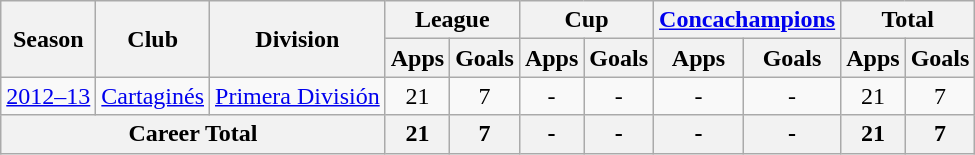<table class="wikitable" style="text-align: center;">
<tr>
<th rowspan="2">Season</th>
<th rowspan="2">Club</th>
<th rowspan="2">Division</th>
<th colspan="2">League</th>
<th colspan="2">Cup</th>
<th colspan="2"><a href='#'>Concachampions</a></th>
<th colspan="2">Total</th>
</tr>
<tr>
<th>Apps</th>
<th>Goals</th>
<th>Apps</th>
<th>Goals</th>
<th>Apps</th>
<th>Goals</th>
<th>Apps</th>
<th>Goals</th>
</tr>
<tr>
<td><a href='#'>2012–13</a></td>
<td rowspan="1"><a href='#'>Cartaginés</a></td>
<td rowspan="1" align=center valign=center><a href='#'>Primera División</a></td>
<td>21</td>
<td>7</td>
<td>-</td>
<td>-</td>
<td>-</td>
<td>-</td>
<td>21</td>
<td>7</td>
</tr>
<tr>
<th colspan="3">Career Total</th>
<th>21</th>
<th>7</th>
<th>-</th>
<th>-</th>
<th>-</th>
<th>-</th>
<th>21</th>
<th>7</th>
</tr>
</table>
